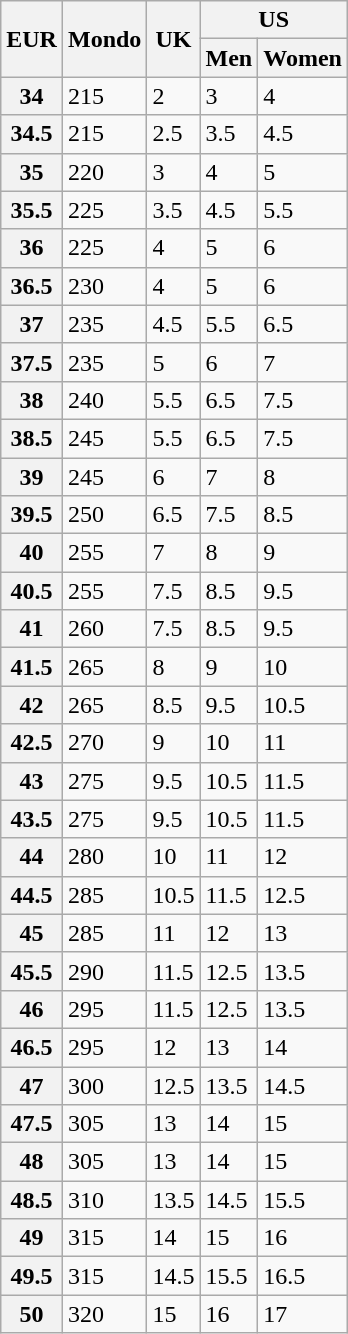<table class="wikitable">
<tr>
<th rowspan=2>EUR</th>
<th rowspan=2>Mondo</th>
<th rowspan=2>UK</th>
<th colspan=2>US</th>
</tr>
<tr>
<th>Men</th>
<th>Women</th>
</tr>
<tr>
<th>34</th>
<td>215</td>
<td>2</td>
<td>3</td>
<td>4</td>
</tr>
<tr>
<th>34.5</th>
<td>215</td>
<td>2.5</td>
<td>3.5</td>
<td>4.5</td>
</tr>
<tr>
<th>35</th>
<td>220</td>
<td>3</td>
<td>4</td>
<td>5</td>
</tr>
<tr>
<th>35.5</th>
<td>225</td>
<td>3.5</td>
<td>4.5</td>
<td>5.5</td>
</tr>
<tr>
<th>36</th>
<td>225</td>
<td>4</td>
<td>5</td>
<td>6</td>
</tr>
<tr>
<th>36.5</th>
<td>230</td>
<td>4</td>
<td>5</td>
<td>6</td>
</tr>
<tr>
<th>37</th>
<td>235</td>
<td>4.5</td>
<td>5.5</td>
<td>6.5</td>
</tr>
<tr>
<th>37.5</th>
<td>235</td>
<td>5</td>
<td>6</td>
<td>7</td>
</tr>
<tr>
<th>38</th>
<td>240</td>
<td>5.5</td>
<td>6.5</td>
<td>7.5</td>
</tr>
<tr>
<th>38.5</th>
<td>245</td>
<td>5.5</td>
<td>6.5</td>
<td>7.5</td>
</tr>
<tr>
<th>39</th>
<td>245</td>
<td>6</td>
<td>7</td>
<td>8</td>
</tr>
<tr>
<th>39.5</th>
<td>250</td>
<td>6.5</td>
<td>7.5</td>
<td>8.5</td>
</tr>
<tr>
<th>40</th>
<td>255</td>
<td>7</td>
<td>8</td>
<td>9</td>
</tr>
<tr>
<th>40.5</th>
<td>255</td>
<td>7.5</td>
<td>8.5</td>
<td>9.5</td>
</tr>
<tr>
<th>41</th>
<td>260</td>
<td>7.5</td>
<td>8.5</td>
<td>9.5</td>
</tr>
<tr>
<th>41.5</th>
<td>265</td>
<td>8</td>
<td>9</td>
<td>10</td>
</tr>
<tr>
<th>42</th>
<td>265</td>
<td>8.5</td>
<td>9.5</td>
<td>10.5</td>
</tr>
<tr>
<th>42.5</th>
<td>270</td>
<td>9</td>
<td>10</td>
<td>11</td>
</tr>
<tr>
<th>43</th>
<td>275</td>
<td>9.5</td>
<td>10.5</td>
<td>11.5</td>
</tr>
<tr>
<th>43.5</th>
<td>275</td>
<td>9.5</td>
<td>10.5</td>
<td>11.5</td>
</tr>
<tr>
<th>44</th>
<td>280</td>
<td>10</td>
<td>11</td>
<td>12</td>
</tr>
<tr>
<th>44.5</th>
<td>285</td>
<td>10.5</td>
<td>11.5</td>
<td>12.5</td>
</tr>
<tr>
<th>45</th>
<td>285</td>
<td>11</td>
<td>12</td>
<td>13</td>
</tr>
<tr>
<th>45.5</th>
<td>290</td>
<td>11.5</td>
<td>12.5</td>
<td>13.5</td>
</tr>
<tr>
<th>46</th>
<td>295</td>
<td>11.5</td>
<td>12.5</td>
<td>13.5</td>
</tr>
<tr>
<th>46.5</th>
<td>295</td>
<td>12</td>
<td>13</td>
<td>14</td>
</tr>
<tr>
<th>47</th>
<td>300</td>
<td>12.5</td>
<td>13.5</td>
<td>14.5</td>
</tr>
<tr>
<th>47.5</th>
<td>305</td>
<td>13</td>
<td>14</td>
<td>15</td>
</tr>
<tr>
<th>48</th>
<td>305</td>
<td>13</td>
<td>14</td>
<td>15</td>
</tr>
<tr>
<th>48.5</th>
<td>310</td>
<td>13.5</td>
<td>14.5</td>
<td>15.5</td>
</tr>
<tr>
<th>49</th>
<td>315</td>
<td>14</td>
<td>15</td>
<td>16</td>
</tr>
<tr>
<th>49.5</th>
<td>315</td>
<td>14.5</td>
<td>15.5</td>
<td>16.5</td>
</tr>
<tr>
<th>50</th>
<td>320</td>
<td>15</td>
<td>16</td>
<td>17</td>
</tr>
</table>
